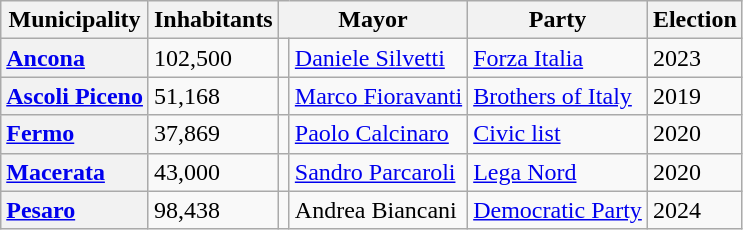<table class="wikitable" border="1">
<tr>
<th scope="col">Municipality</th>
<th colspan=1>Inhabitants</th>
<th colspan=2>Mayor</th>
<th colspan=1>Party</th>
<th colspan=1>Election</th>
</tr>
<tr>
<th scope="row" style="text-align: left;"><a href='#'>Ancona</a></th>
<td>102,500</td>
<td></td>
<td><a href='#'>Daniele Silvetti</a></td>
<td><a href='#'>Forza Italia</a></td>
<td>2023</td>
</tr>
<tr>
<th scope="row" style="text-align: left;"><a href='#'>Ascoli Piceno</a></th>
<td>51,168</td>
<td></td>
<td><a href='#'>Marco Fioravanti</a></td>
<td><a href='#'>Brothers of Italy</a></td>
<td>2019</td>
</tr>
<tr>
<th scope="row" style="text-align: left;"><a href='#'>Fermo</a></th>
<td>37,869</td>
<td></td>
<td><a href='#'>Paolo Calcinaro</a></td>
<td><a href='#'>Civic list</a></td>
<td>2020</td>
</tr>
<tr>
<th scope="row" style="text-align: left;"><a href='#'>Macerata</a></th>
<td>43,000</td>
<td></td>
<td><a href='#'>Sandro Parcaroli</a></td>
<td><a href='#'>Lega Nord</a></td>
<td>2020</td>
</tr>
<tr>
<th scope="row" style="text-align: left;"><a href='#'>Pesaro</a></th>
<td>98,438</td>
<td></td>
<td>Andrea Biancani</td>
<td><a href='#'>Democratic Party</a></td>
<td>2024</td>
</tr>
</table>
